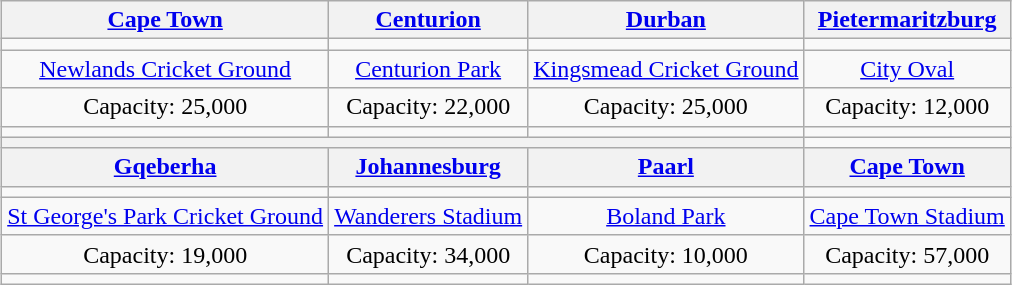<table class="wikitable" style="text-align:center;margin:auto">
<tr>
<th><a href='#'>Cape Town</a></th>
<th><a href='#'>Centurion</a></th>
<th><a href='#'>Durban</a></th>
<th><a href='#'>Pietermaritzburg</a></th>
</tr>
<tr>
<td></td>
<td></td>
<td></td>
</tr>
<tr>
<td><a href='#'>Newlands Cricket Ground</a></td>
<td><a href='#'>Centurion Park</a></td>
<td><a href='#'>Kingsmead Cricket Ground</a></td>
<td><a href='#'>City Oval</a></td>
</tr>
<tr>
<td>Capacity: 25,000</td>
<td>Capacity: 22,000</td>
<td>Capacity: 25,000</td>
<td>Capacity: 12,000</td>
</tr>
<tr>
<td></td>
<td></td>
<td></td>
<td></td>
</tr>
<tr>
<th style="text-align:center;" colspan="3"></th>
</tr>
<tr>
<th><a href='#'>Gqeberha</a></th>
<th><a href='#'>Johannesburg</a></th>
<th><a href='#'>Paarl</a></th>
<th><a href='#'>Cape Town</a></th>
</tr>
<tr>
<td></td>
<td></td>
<td></td>
</tr>
<tr>
<td><a href='#'>St George's Park Cricket Ground</a></td>
<td><a href='#'>Wanderers Stadium</a></td>
<td><a href='#'>Boland Park</a></td>
<td><a href='#'>Cape Town Stadium</a></td>
</tr>
<tr>
<td>Capacity: 19,000</td>
<td>Capacity: 34,000</td>
<td>Capacity: 10,000</td>
<td>Capacity: 57,000</td>
</tr>
<tr>
<td></td>
<td></td>
<td></td>
<td></td>
</tr>
</table>
